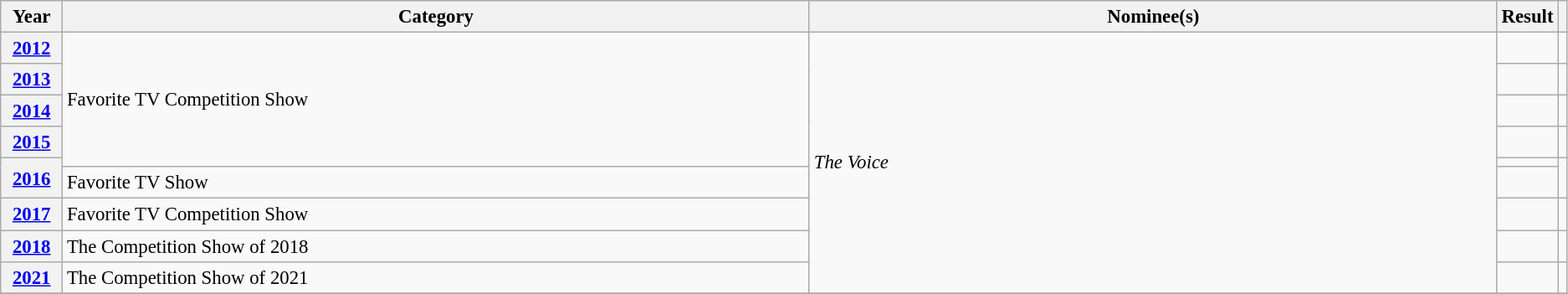<table class="wikitable plainrowheaders" style="font-size: 95%">
<tr>
<th scope="col" style="width:4%;">Year</th>
<th scope="col" style="width:50%;">Category</th>
<th scope="col" style="width:50%;">Nominee(s)</th>
<th scope="col" style="width:6%;">Result</th>
<th scope="col" style="width:4%;"></th>
</tr>
<tr>
<th scope="row"><a href='#'>2012</a></th>
<td rowspan="5">Favorite TV Competition Show</td>
<td rowspan="9"><em>The Voice</em></td>
<td></td>
<td style="text-align:center;"></td>
</tr>
<tr>
<th scope="row"><a href='#'>2013</a></th>
<td></td>
<td style="text-align:center;"></td>
</tr>
<tr>
<th scope="row"><a href='#'>2014</a></th>
<td></td>
<td style="text-align:center;"></td>
</tr>
<tr>
<th scope="row"><a href='#'>2015</a></th>
<td></td>
<td style="text-align:center;"></td>
</tr>
<tr>
<th scope="row" rowspan="2"><a href='#'>2016</a></th>
<td></td>
<td style="text-align:center;" rowspan="2"></td>
</tr>
<tr>
<td>Favorite TV Show</td>
<td></td>
</tr>
<tr>
<th scope="row"><a href='#'>2017</a></th>
<td>Favorite TV Competition Show</td>
<td></td>
<td style="text-align:center;"></td>
</tr>
<tr>
<th scope="row"><a href='#'>2018</a></th>
<td>The Competition Show of 2018</td>
<td></td>
<td></td>
</tr>
<tr>
<th scope="row"><a href='#'>2021</a></th>
<td>The Competition Show of 2021</td>
<td></td>
<td></td>
</tr>
<tr>
</tr>
</table>
